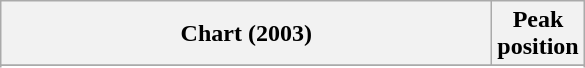<table class="wikitable sortable plainrowheaders">
<tr>
<th style="width:20em;">Chart (2003)</th>
<th>Peak<br>position</th>
</tr>
<tr>
</tr>
<tr>
</tr>
<tr>
</tr>
<tr>
</tr>
<tr>
</tr>
<tr>
</tr>
<tr>
</tr>
<tr>
</tr>
<tr>
</tr>
<tr>
</tr>
<tr>
</tr>
</table>
